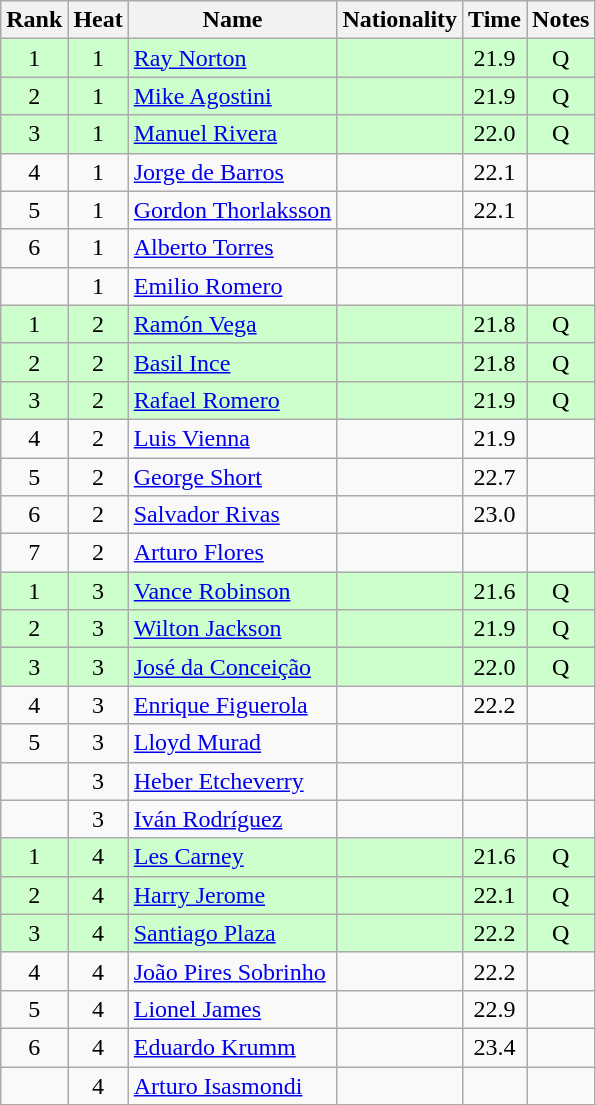<table class="wikitable sortable" style="text-align:center">
<tr>
<th>Rank</th>
<th>Heat</th>
<th>Name</th>
<th>Nationality</th>
<th>Time</th>
<th>Notes</th>
</tr>
<tr bgcolor=ccffcc>
<td>1</td>
<td>1</td>
<td align=left><a href='#'>Ray Norton</a></td>
<td align=left></td>
<td>21.9</td>
<td>Q</td>
</tr>
<tr bgcolor=ccffcc>
<td>2</td>
<td>1</td>
<td align=left><a href='#'>Mike Agostini</a></td>
<td align=left></td>
<td>21.9</td>
<td>Q</td>
</tr>
<tr bgcolor=ccffcc>
<td>3</td>
<td>1</td>
<td align=left><a href='#'>Manuel Rivera</a></td>
<td align=left></td>
<td>22.0</td>
<td>Q</td>
</tr>
<tr>
<td>4</td>
<td>1</td>
<td align=left><a href='#'>Jorge de Barros</a></td>
<td align=left></td>
<td>22.1</td>
<td></td>
</tr>
<tr>
<td>5</td>
<td>1</td>
<td align=left><a href='#'>Gordon Thorlaksson</a></td>
<td align=left></td>
<td>22.1</td>
<td></td>
</tr>
<tr>
<td>6</td>
<td>1</td>
<td align=left><a href='#'>Alberto Torres</a></td>
<td align=left></td>
<td></td>
<td></td>
</tr>
<tr>
<td></td>
<td>1</td>
<td align=left><a href='#'>Emilio Romero</a></td>
<td align=left></td>
<td></td>
<td></td>
</tr>
<tr bgcolor=ccffcc>
<td>1</td>
<td>2</td>
<td align=left><a href='#'>Ramón Vega</a></td>
<td align=left></td>
<td>21.8</td>
<td>Q</td>
</tr>
<tr bgcolor=ccffcc>
<td>2</td>
<td>2</td>
<td align=left><a href='#'>Basil Ince</a></td>
<td align=left></td>
<td>21.8</td>
<td>Q</td>
</tr>
<tr bgcolor=ccffcc>
<td>3</td>
<td>2</td>
<td align=left><a href='#'>Rafael Romero</a></td>
<td align=left></td>
<td>21.9</td>
<td>Q</td>
</tr>
<tr>
<td>4</td>
<td>2</td>
<td align=left><a href='#'>Luis Vienna</a></td>
<td align=left></td>
<td>21.9</td>
<td></td>
</tr>
<tr>
<td>5</td>
<td>2</td>
<td align=left><a href='#'>George Short</a></td>
<td align=left></td>
<td>22.7</td>
<td></td>
</tr>
<tr>
<td>6</td>
<td>2</td>
<td align=left><a href='#'>Salvador Rivas</a></td>
<td align=left></td>
<td>23.0</td>
<td></td>
</tr>
<tr>
<td>7</td>
<td>2</td>
<td align=left><a href='#'>Arturo Flores</a></td>
<td align=left></td>
<td></td>
<td></td>
</tr>
<tr bgcolor=ccffcc>
<td>1</td>
<td>3</td>
<td align=left><a href='#'>Vance Robinson</a></td>
<td align=left></td>
<td>21.6</td>
<td>Q</td>
</tr>
<tr bgcolor=ccffcc>
<td>2</td>
<td>3</td>
<td align=left><a href='#'>Wilton Jackson</a></td>
<td align=left></td>
<td>21.9</td>
<td>Q</td>
</tr>
<tr bgcolor=ccffcc>
<td>3</td>
<td>3</td>
<td align=left><a href='#'>José da Conceição</a></td>
<td align=left></td>
<td>22.0</td>
<td>Q</td>
</tr>
<tr>
<td>4</td>
<td>3</td>
<td align=left><a href='#'>Enrique Figuerola</a></td>
<td align=left></td>
<td>22.2</td>
<td></td>
</tr>
<tr>
<td>5</td>
<td>3</td>
<td align=left><a href='#'>Lloyd Murad</a></td>
<td align=left></td>
<td></td>
<td></td>
</tr>
<tr>
<td></td>
<td>3</td>
<td align=left><a href='#'>Heber Etcheverry</a></td>
<td align=left></td>
<td></td>
<td></td>
</tr>
<tr>
<td></td>
<td>3</td>
<td align=left><a href='#'>Iván Rodríguez</a></td>
<td align=left></td>
<td></td>
<td></td>
</tr>
<tr bgcolor=ccffcc>
<td>1</td>
<td>4</td>
<td align=left><a href='#'>Les Carney</a></td>
<td align=left></td>
<td>21.6</td>
<td>Q</td>
</tr>
<tr bgcolor=ccffcc>
<td>2</td>
<td>4</td>
<td align=left><a href='#'>Harry Jerome</a></td>
<td align=left></td>
<td>22.1</td>
<td>Q</td>
</tr>
<tr bgcolor=ccffcc>
<td>3</td>
<td>4</td>
<td align=left><a href='#'>Santiago Plaza</a></td>
<td align=left></td>
<td>22.2</td>
<td>Q</td>
</tr>
<tr>
<td>4</td>
<td>4</td>
<td align=left><a href='#'>João Pires Sobrinho</a></td>
<td align=left></td>
<td>22.2</td>
<td></td>
</tr>
<tr>
<td>5</td>
<td>4</td>
<td align=left><a href='#'>Lionel James</a></td>
<td align=left></td>
<td>22.9</td>
<td></td>
</tr>
<tr>
<td>6</td>
<td>4</td>
<td align=left><a href='#'>Eduardo Krumm</a></td>
<td align=left></td>
<td>23.4</td>
<td></td>
</tr>
<tr>
<td></td>
<td>4</td>
<td align=left><a href='#'>Arturo Isasmondi</a></td>
<td align=left></td>
<td></td>
<td></td>
</tr>
</table>
